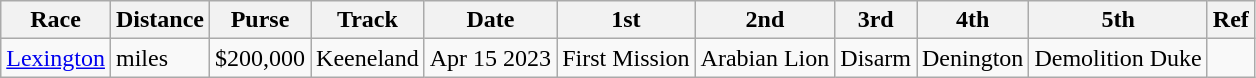<table class="wikitable">
<tr>
<th>Race</th>
<th>Distance</th>
<th>Purse</th>
<th>Track</th>
<th>Date</th>
<th>1st</th>
<th>2nd</th>
<th>3rd</th>
<th>4th</th>
<th>5th</th>
<th>Ref</th>
</tr>
<tr>
<td><a href='#'>Lexington</a></td>
<td> miles</td>
<td>$200,000</td>
<td>Keeneland</td>
<td>Apr 15 2023</td>
<td>First Mission</td>
<td>Arabian Lion</td>
<td>Disarm</td>
<td>Denington</td>
<td>Demolition Duke</td>
<td></td>
</tr>
</table>
